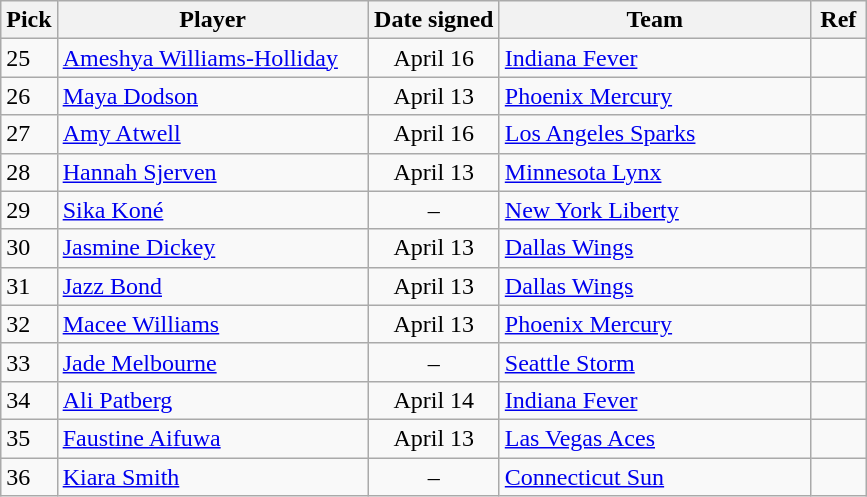<table class="wikitable">
<tr>
<th style="width:30px">Pick</th>
<th style="width:200px">Player</th>
<th style="width:80px">Date signed</th>
<th style="width:200px">Team</th>
<th class="unsortable" style="width:30px">Ref</th>
</tr>
<tr>
<td>25</td>
<td> <a href='#'>Ameshya Williams-Holliday</a></td>
<td align="center">April 16</td>
<td><a href='#'>Indiana Fever</a></td>
<td align="center"></td>
</tr>
<tr>
<td>26</td>
<td> <a href='#'>Maya Dodson</a></td>
<td align="center">April 13</td>
<td><a href='#'>Phoenix Mercury</a></td>
<td align="center"></td>
</tr>
<tr>
<td>27</td>
<td> <a href='#'>Amy Atwell</a></td>
<td align="center">April 16</td>
<td><a href='#'>Los Angeles Sparks</a></td>
<td align="center"></td>
</tr>
<tr>
<td>28</td>
<td> <a href='#'>Hannah Sjerven</a></td>
<td align="center">April 13</td>
<td><a href='#'>Minnesota Lynx</a></td>
<td align="center"></td>
</tr>
<tr>
<td>29</td>
<td> <a href='#'>Sika Koné</a></td>
<td align="center">–</td>
<td><a href='#'>New York Liberty</a></td>
<td></td>
</tr>
<tr>
<td>30</td>
<td> <a href='#'>Jasmine Dickey</a></td>
<td align="center">April 13</td>
<td><a href='#'>Dallas Wings</a></td>
<td align="center"></td>
</tr>
<tr>
<td>31</td>
<td> <a href='#'>Jazz Bond</a></td>
<td align="center">April 13</td>
<td><a href='#'>Dallas Wings</a></td>
<td align="center"></td>
</tr>
<tr>
<td>32</td>
<td> <a href='#'>Macee Williams</a></td>
<td align="center">April 13</td>
<td><a href='#'>Phoenix Mercury</a></td>
<td align="center"></td>
</tr>
<tr>
<td>33</td>
<td> <a href='#'>Jade Melbourne</a></td>
<td align="center">–</td>
<td><a href='#'>Seattle Storm</a></td>
<td></td>
</tr>
<tr>
<td>34</td>
<td> <a href='#'>Ali Patberg</a></td>
<td align="center">April 14</td>
<td><a href='#'>Indiana Fever</a></td>
<td align="center"></td>
</tr>
<tr>
<td>35</td>
<td> <a href='#'>Faustine Aifuwa</a></td>
<td align="center">April 13</td>
<td><a href='#'>Las Vegas Aces</a></td>
<td align="center"></td>
</tr>
<tr>
<td>36</td>
<td> <a href='#'>Kiara Smith</a></td>
<td align="center">–</td>
<td><a href='#'>Connecticut Sun</a></td>
<td></td>
</tr>
</table>
